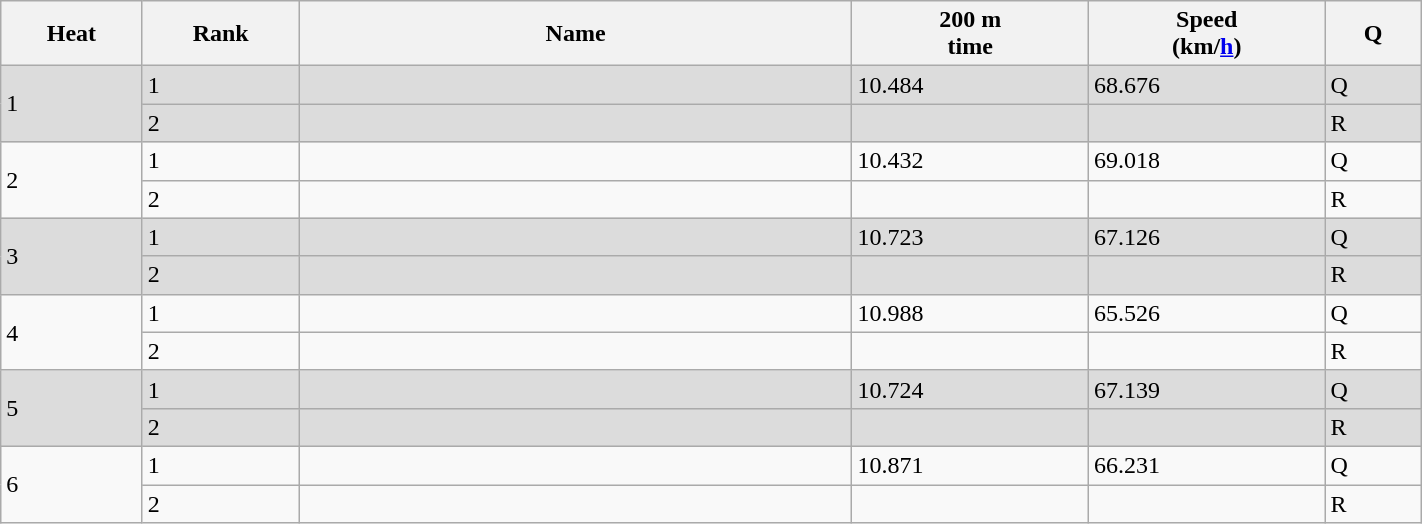<table class="wikitable" width=75%>
<tr>
<th width=20>Heat</th>
<th width=20>Rank</th>
<th width=150>Name</th>
<th width=60>200 m<br>time</th>
<th width=60>Speed<br>(km/<a href='#'>h</a>)</th>
<th width=20>Q</th>
</tr>
<tr bgcolor=dcdcdc>
<td rowspan=2>1</td>
<td>1</td>
<td></td>
<td>10.484</td>
<td>68.676</td>
<td>Q</td>
</tr>
<tr bgcolor=dcdcdc>
<td>2</td>
<td></td>
<td></td>
<td></td>
<td>R</td>
</tr>
<tr>
<td rowspan=2>2</td>
<td>1</td>
<td></td>
<td>10.432</td>
<td>69.018</td>
<td>Q</td>
</tr>
<tr>
<td>2</td>
<td></td>
<td></td>
<td></td>
<td>R</td>
</tr>
<tr bgcolor=dcdcdc>
<td rowspan=2>3</td>
<td>1</td>
<td></td>
<td>10.723</td>
<td>67.126</td>
<td>Q</td>
</tr>
<tr bgcolor=dcdcdc>
<td>2</td>
<td></td>
<td></td>
<td></td>
<td>R</td>
</tr>
<tr>
<td rowspan=2>4</td>
<td>1</td>
<td></td>
<td>10.988</td>
<td>65.526</td>
<td>Q</td>
</tr>
<tr>
<td>2</td>
<td></td>
<td></td>
<td></td>
<td>R</td>
</tr>
<tr bgcolor=dcdcdc>
<td rowspan=2>5</td>
<td>1</td>
<td></td>
<td>10.724</td>
<td>67.139</td>
<td>Q</td>
</tr>
<tr bgcolor=dcdcdc>
<td>2</td>
<td></td>
<td></td>
<td></td>
<td>R</td>
</tr>
<tr>
<td rowspan=2>6</td>
<td>1</td>
<td></td>
<td>10.871</td>
<td>66.231</td>
<td>Q</td>
</tr>
<tr>
<td>2</td>
<td></td>
<td></td>
<td></td>
<td>R</td>
</tr>
</table>
